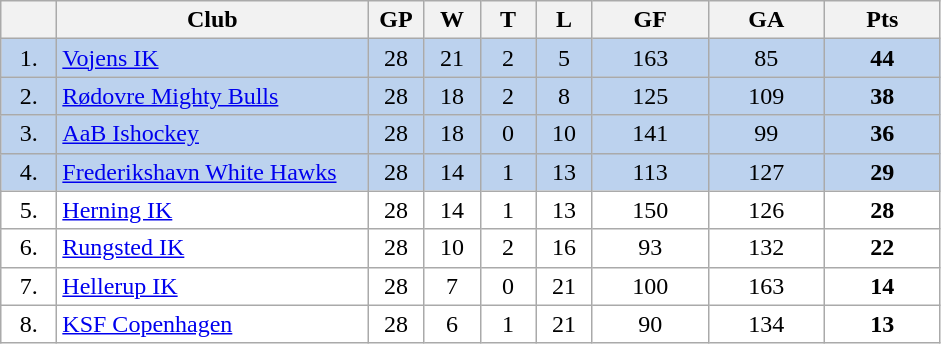<table class="wikitable">
<tr>
<th width="30"></th>
<th width="200">Club</th>
<th width="30">GP</th>
<th width="30">W</th>
<th width="30">T</th>
<th width="30">L</th>
<th width="70">GF</th>
<th width="70">GA</th>
<th width="70">Pts</th>
</tr>
<tr bgcolor="#BCD2EE" align="center">
<td>1.</td>
<td align="left"><a href='#'>Vojens IK</a></td>
<td>28</td>
<td>21</td>
<td>2</td>
<td>5</td>
<td>163</td>
<td>85</td>
<td><strong>44</strong></td>
</tr>
<tr bgcolor="#BCD2EE" align="center">
<td>2.</td>
<td align="left"><a href='#'>Rødovre Mighty Bulls</a></td>
<td>28</td>
<td>18</td>
<td>2</td>
<td>8</td>
<td>125</td>
<td>109</td>
<td><strong>38</strong></td>
</tr>
<tr bgcolor="#BCD2EE" align="center">
<td>3.</td>
<td align="left"><a href='#'>AaB Ishockey</a></td>
<td>28</td>
<td>18</td>
<td>0</td>
<td>10</td>
<td>141</td>
<td>99</td>
<td><strong>36</strong></td>
</tr>
<tr bgcolor="#BCD2EE" align="center">
<td>4.</td>
<td align="left"><a href='#'>Frederikshavn White Hawks</a></td>
<td>28</td>
<td>14</td>
<td>1</td>
<td>13</td>
<td>113</td>
<td>127</td>
<td><strong>29</strong></td>
</tr>
<tr bgcolor="#FFFFFF" align="center">
<td>5.</td>
<td align="left"><a href='#'>Herning IK</a></td>
<td>28</td>
<td>14</td>
<td>1</td>
<td>13</td>
<td>150</td>
<td>126</td>
<td><strong>28</strong></td>
</tr>
<tr bgcolor="#FFFFFF" align="center">
<td>6.</td>
<td align="left"><a href='#'>Rungsted IK</a></td>
<td>28</td>
<td>10</td>
<td>2</td>
<td>16</td>
<td>93</td>
<td>132</td>
<td><strong>22</strong></td>
</tr>
<tr bgcolor="#FFFFFF" align="center">
<td>7.</td>
<td align="left"><a href='#'>Hellerup IK</a></td>
<td>28</td>
<td>7</td>
<td>0</td>
<td>21</td>
<td>100</td>
<td>163</td>
<td><strong>14</strong></td>
</tr>
<tr bgcolor="#FFFFFF" align="center">
<td>8.</td>
<td align="left"><a href='#'>KSF Copenhagen</a></td>
<td>28</td>
<td>6</td>
<td>1</td>
<td>21</td>
<td>90</td>
<td>134</td>
<td><strong>13</strong></td>
</tr>
</table>
